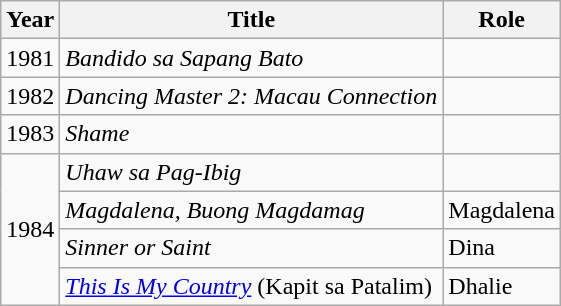<table class="wikitable">
<tr>
<th>Year</th>
<th>Title</th>
<th>Role</th>
</tr>
<tr>
<td>1981</td>
<td><em>Bandido sa Sapang Bato</em></td>
<td></td>
</tr>
<tr>
<td>1982</td>
<td><em>Dancing Master 2: Macau Connection</em></td>
<td></td>
</tr>
<tr>
<td>1983</td>
<td><em>Shame</em></td>
<td></td>
</tr>
<tr>
<td rowspan="4">1984</td>
<td><em>Uhaw sa Pag-Ibig</em></td>
<td></td>
</tr>
<tr>
<td><em>Magdalena, Buong Magdamag</em></td>
<td>Magdalena</td>
</tr>
<tr>
<td><em>Sinner or Saint</em></td>
<td>Dina</td>
</tr>
<tr>
<td><em><a href='#'>This Is My Country</a></em> (Kapit sa Patalim)</td>
<td>Dhalie</td>
</tr>
</table>
